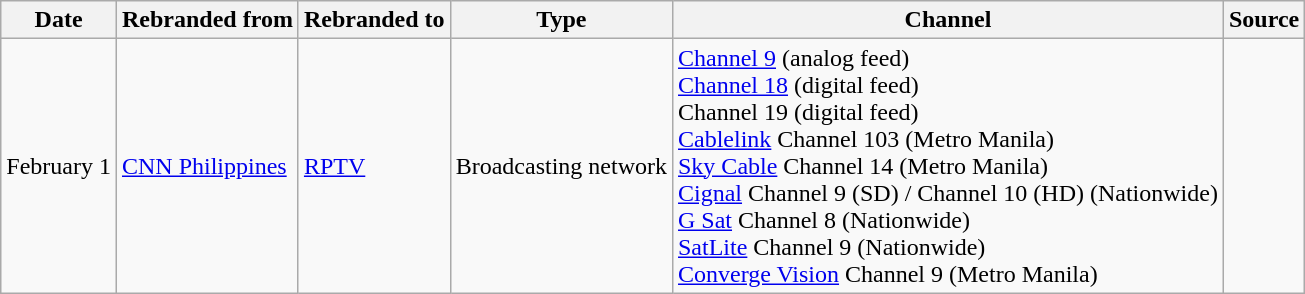<table class="wikitable">
<tr>
<th>Date</th>
<th>Rebranded from</th>
<th>Rebranded to</th>
<th>Type</th>
<th>Channel</th>
<th>Source</th>
</tr>
<tr>
<td>February 1</td>
<td><a href='#'>CNN Philippines</a></td>
<td><a href='#'>RPTV</a></td>
<td>Broadcasting network</td>
<td><a href='#'>Channel 9</a> (analog feed)<br><a href='#'>Channel 18</a> (digital feed)<br>Channel 19 (digital feed)<br><a href='#'>Cablelink</a> Channel 103 (Metro Manila)<br><a href='#'>Sky Cable</a> Channel 14 (Metro Manila)<br><a href='#'>Cignal</a> Channel 9 (SD) / Channel 10 (HD) (Nationwide)<br><a href='#'>G Sat</a> Channel 8 (Nationwide)<br><a href='#'>SatLite</a> Channel 9 (Nationwide)<br><a href='#'>Converge Vision</a> Channel 9 (Metro Manila)</td>
<td></td>
</tr>
</table>
